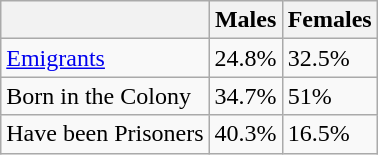<table class="wikitable">
<tr>
<th></th>
<th>Males</th>
<th>Females</th>
</tr>
<tr>
<td><a href='#'>Emigrants</a></td>
<td>24.8%</td>
<td>32.5%</td>
</tr>
<tr>
<td>Born in the Colony</td>
<td>34.7%</td>
<td>51%</td>
</tr>
<tr>
<td>Have been Prisoners</td>
<td>40.3%</td>
<td>16.5%</td>
</tr>
</table>
